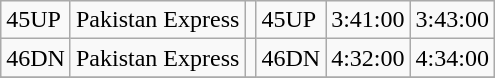<table class="wikitable">
<tr>
<td>45UP</td>
<td>Pakistan Express</td>
<td></td>
<td>45UP</td>
<td>3:41:00</td>
<td>3:43:00</td>
</tr>
<tr>
<td>46DN</td>
<td>Pakistan Express</td>
<td></td>
<td>46DN</td>
<td>4:32:00</td>
<td>4:34:00</td>
</tr>
<tr>
</tr>
<tr>
</tr>
</table>
